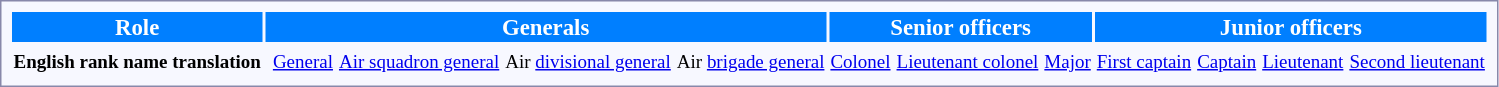<table style="border:1px solid #8888aa; background-color:#f7f8ff; padding:5px; font-size:95%; margin: 0px 12px 12px 0px;">
<tr bgcolor="#007FFF" style="color: white">
<th>Role</th>
<th colspan=10>Generals</th>
<th colspan=6>Senior officers</th>
<th colspan=8>Junior officers<br></th>
</tr>
<tr align="center" align="center">
<th><small>English rank name translation</small></th>
<td colspan=2></td>
<td colspan=2><small><a href='#'>General</a></small></td>
<td colspan=2><small><a href='#'>Air squadron general</a></small></td>
<td colspan=2><small>Air <a href='#'>divisional general</a></small></td>
<td colspan=2><small>Air <a href='#'>brigade general</a></small></td>
<td colspan=2><small><a href='#'>Colonel</a></small></td>
<td colspan=2><small><a href='#'>Lieutenant colonel</a></small></td>
<td colspan=2><small><a href='#'>Major</a></small></td>
<td colspan=1><small><a href='#'>First captain</a></small></td>
<td colspan=1><small><a href='#'>Captain</a></small></td>
<td colspan=3><small><a href='#'>Lieutenant</a></small></td>
<td colspan=3><small><a href='#'>Second lieutenant</a></small></td>
</tr>
</table>
